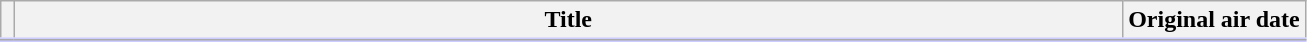<table class="wikitable">
<tr style="border-bottom: 3px solid #CCF;">
<th style="width:1%;"></th>
<th>Title</th>
<th style="width:14%;">Original air date</th>
</tr>
<tr>
</tr>
</table>
